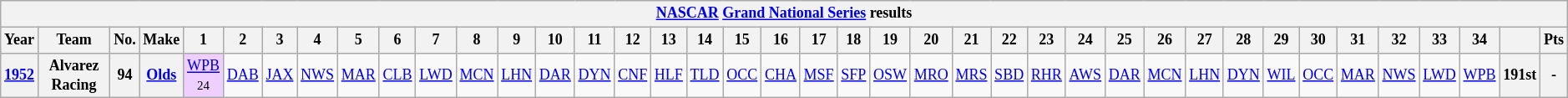<table class="wikitable" style="text-align:center; font-size:75%">
<tr>
<th colspan=45><a href='#'>NASCAR</a> <a href='#'>Grand National Series</a> results</th>
</tr>
<tr>
<th>Year</th>
<th>Team</th>
<th>No.</th>
<th>Make</th>
<th>1</th>
<th>2</th>
<th>3</th>
<th>4</th>
<th>5</th>
<th>6</th>
<th>7</th>
<th>8</th>
<th>9</th>
<th>10</th>
<th>11</th>
<th>12</th>
<th>13</th>
<th>14</th>
<th>15</th>
<th>16</th>
<th>17</th>
<th>18</th>
<th>19</th>
<th>20</th>
<th>21</th>
<th>22</th>
<th>23</th>
<th>24</th>
<th>25</th>
<th>26</th>
<th>27</th>
<th>28</th>
<th>29</th>
<th>30</th>
<th>31</th>
<th>32</th>
<th>33</th>
<th>34</th>
<th></th>
<th>Pts</th>
</tr>
<tr>
<th><a href='#'>1952</a></th>
<th>Alvarez Racing</th>
<th>94</th>
<th><a href='#'>Olds</a></th>
<td style="background:#EFCFFF;"><a href='#'>WPB</a><br><small>24</small></td>
<td><a href='#'>DAB</a></td>
<td><a href='#'>JAX</a></td>
<td><a href='#'>NWS</a></td>
<td><a href='#'>MAR</a></td>
<td><a href='#'>CLB</a></td>
<td><a href='#'>LWD</a></td>
<td><a href='#'>MCN</a></td>
<td><a href='#'>LHN</a></td>
<td><a href='#'>DAR</a></td>
<td><a href='#'>DYN</a></td>
<td><a href='#'>CNF</a></td>
<td><a href='#'>HLF</a></td>
<td><a href='#'>TLD</a></td>
<td><a href='#'>OCC</a></td>
<td><a href='#'>CHA</a></td>
<td><a href='#'>MSF</a></td>
<td><a href='#'>SFP</a></td>
<td><a href='#'>OSW</a></td>
<td><a href='#'>MRO</a></td>
<td><a href='#'>MRS</a></td>
<td><a href='#'>SBD</a></td>
<td><a href='#'>RHR</a></td>
<td><a href='#'>AWS</a></td>
<td><a href='#'>DAR</a></td>
<td><a href='#'>MCN</a></td>
<td><a href='#'>LHN</a></td>
<td><a href='#'>DYN</a></td>
<td><a href='#'>WIL</a></td>
<td><a href='#'>OCC</a></td>
<td><a href='#'>MAR</a></td>
<td><a href='#'>NWS</a></td>
<td><a href='#'>LWD</a></td>
<td><a href='#'>WPB</a></td>
<th>191st</th>
<th>-</th>
</tr>
</table>
